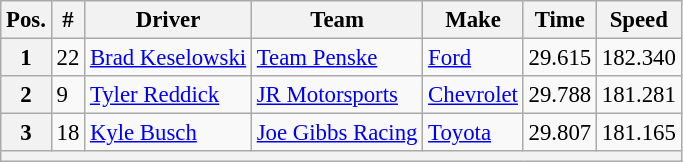<table class="wikitable" style="font-size:95%">
<tr>
<th>Pos.</th>
<th>#</th>
<th>Driver</th>
<th>Team</th>
<th>Make</th>
<th>Time</th>
<th>Speed</th>
</tr>
<tr>
<th>1</th>
<td>22</td>
<td><a href='#'>Brad Keselowski</a></td>
<td><a href='#'>Team Penske</a></td>
<td><a href='#'>Ford</a></td>
<td>29.615</td>
<td>182.340</td>
</tr>
<tr>
<th>2</th>
<td>9</td>
<td><a href='#'>Tyler Reddick</a></td>
<td><a href='#'>JR Motorsports</a></td>
<td><a href='#'>Chevrolet</a></td>
<td>29.788</td>
<td>181.281</td>
</tr>
<tr>
<th>3</th>
<td>18</td>
<td><a href='#'>Kyle Busch</a></td>
<td><a href='#'>Joe Gibbs Racing</a></td>
<td><a href='#'>Toyota</a></td>
<td>29.807</td>
<td>181.165</td>
</tr>
<tr>
<th colspan="7"></th>
</tr>
</table>
